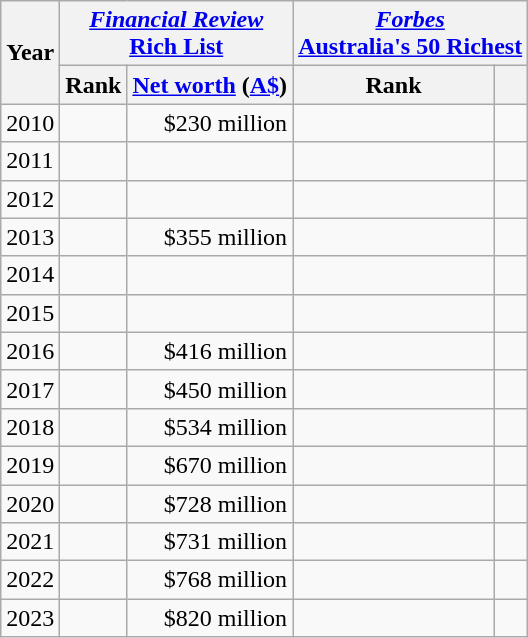<table class="wikitable">
<tr>
<th rowspan=2>Year</th>
<th colspan=2><em><a href='#'>Financial Review</a></em><br><a href='#'>Rich List</a></th>
<th colspan=2><em><a href='#'>Forbes</a></em><br><a href='#'>Australia's 50 Richest</a></th>
</tr>
<tr>
<th>Rank</th>
<th><a href='#'>Net worth</a> (<a href='#'>A$</a>)</th>
<th>Rank</th>
<th></th>
</tr>
<tr>
<td>2010</td>
<td align="center"></td>
<td align="right">$230 million</td>
<td align="center"></td>
<td align="right"></td>
</tr>
<tr>
<td>2011</td>
<td align="center"></td>
<td align="right"></td>
<td align="center"></td>
<td align="right"></td>
</tr>
<tr>
<td>2012</td>
<td align="center"></td>
<td align="right"></td>
<td align="center"></td>
<td align="right"></td>
</tr>
<tr>
<td>2013</td>
<td align="center"></td>
<td align="right">$355 million</td>
<td align="center"></td>
<td align="right"></td>
</tr>
<tr>
<td>2014</td>
<td align="center"></td>
<td align="right"></td>
<td align="center"></td>
<td align="right"></td>
</tr>
<tr>
<td>2015</td>
<td align="center"></td>
<td align="right"></td>
<td align="center"></td>
<td align="right"></td>
</tr>
<tr>
<td>2016</td>
<td align="center"></td>
<td align="right">$416 million</td>
<td align="center"></td>
<td align="right"></td>
</tr>
<tr>
<td>2017</td>
<td align="center"></td>
<td align="right">$450 million </td>
<td align="center"></td>
<td align="right"></td>
</tr>
<tr>
<td>2018</td>
<td align="center"> </td>
<td align="right">$534 million </td>
<td align="center"></td>
<td align="right"></td>
</tr>
<tr>
<td>2019</td>
<td align="center"> </td>
<td align="right">$670 million </td>
<td align="center"></td>
<td align="right"></td>
</tr>
<tr>
<td>2020</td>
<td align="center"> </td>
<td align="right">$728 million </td>
<td align="center"></td>
<td align="right"></td>
</tr>
<tr>
<td>2021</td>
<td align="center"></td>
<td align="right">$731 million </td>
<td align="center"></td>
<td align="right"></td>
</tr>
<tr>
<td>2022</td>
<td align="center"></td>
<td align="right">$768 million </td>
<td align="center"></td>
<td align="right"></td>
</tr>
<tr>
<td>2023</td>
<td align="center"></td>
<td align="right">$820 million </td>
<td align="center"></td>
<td align="right"></td>
</tr>
</table>
